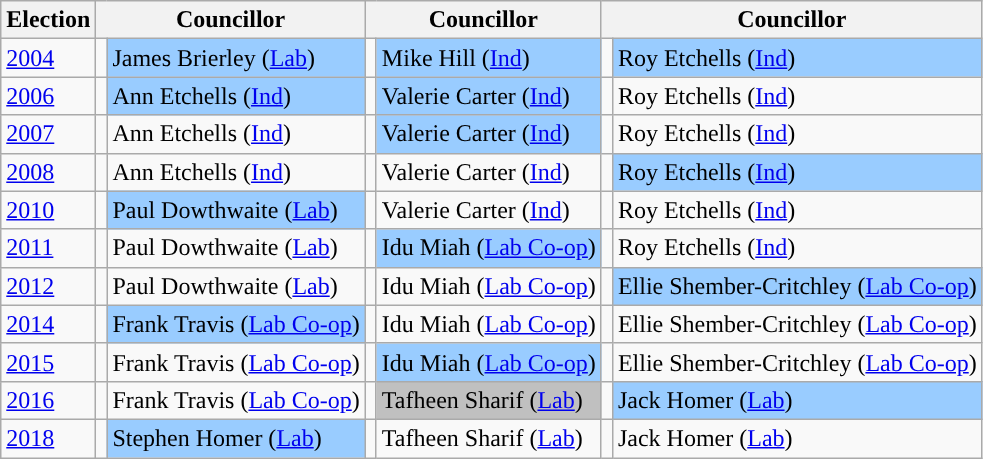<table class="wikitable">
<tr>
<th>Election</th>
<th colspan="2">Councillor</th>
<th colspan="2">Councillor</th>
<th colspan="2">Councillor</th>
</tr>
<tr>
<td><a href='#'>2004</a></td>
<td style="background-color: "></td>
<td bgcolor="#99CCFF">James Brierley (<a href='#'>Lab</a>)</td>
<td style="background-color: "></td>
<td bgcolor="#99CCFF">Mike Hill (<a href='#'>Ind</a>)</td>
<td style="background-color: "></td>
<td bgcolor="#99CCFF">Roy Etchells (<a href='#'>Ind</a>)</td>
</tr>
<tr>
<td><a href='#'>2006</a></td>
<td style="background-color: "></td>
<td bgcolor="#99CCFF">Ann Etchells (<a href='#'>Ind</a>)</td>
<td style="background-color: "></td>
<td bgcolor="#99CCFF">Valerie Carter (<a href='#'>Ind</a>)</td>
<td style="background-color: "></td>
<td>Roy Etchells (<a href='#'>Ind</a>)</td>
</tr>
<tr>
<td><a href='#'>2007</a></td>
<td style="background-color: "></td>
<td>Ann Etchells (<a href='#'>Ind</a>)</td>
<td style="background-color: "></td>
<td bgcolor="#99CCFF">Valerie Carter (<a href='#'>Ind</a>)</td>
<td style="background-color: "></td>
<td>Roy Etchells (<a href='#'>Ind</a>)</td>
</tr>
<tr>
<td><a href='#'>2008</a></td>
<td style="background-color: "></td>
<td>Ann Etchells (<a href='#'>Ind</a>)</td>
<td style="background-color: "></td>
<td>Valerie Carter (<a href='#'>Ind</a>)</td>
<td style="background-color: "></td>
<td bgcolor="#99CCFF">Roy Etchells (<a href='#'>Ind</a>)</td>
</tr>
<tr>
<td><a href='#'>2010</a></td>
<td style="background-color: "></td>
<td bgcolor="#99CCFF">Paul Dowthwaite (<a href='#'>Lab</a>)</td>
<td style="background-color: "></td>
<td>Valerie Carter (<a href='#'>Ind</a>)</td>
<td style="background-color: "></td>
<td>Roy Etchells (<a href='#'>Ind</a>)</td>
</tr>
<tr>
<td><a href='#'>2011</a></td>
<td style="background-color: "></td>
<td>Paul Dowthwaite (<a href='#'>Lab</a>)</td>
<td style="background-color: "></td>
<td bgcolor="#99CCFF">Idu Miah (<a href='#'>Lab Co-op</a>)</td>
<td style="background-color: "></td>
<td>Roy Etchells (<a href='#'>Ind</a>)</td>
</tr>
<tr>
<td><a href='#'>2012</a></td>
<td style="background-color: "></td>
<td>Paul Dowthwaite (<a href='#'>Lab</a>)</td>
<td style="background-color: "></td>
<td>Idu Miah (<a href='#'>Lab Co-op</a>)</td>
<td style="background-color: "></td>
<td bgcolor="#99CCFF">Ellie Shember-Critchley (<a href='#'>Lab Co-op</a>)</td>
</tr>
<tr>
<td><a href='#'>2014</a></td>
<td style="background-color: "></td>
<td bgcolor="#99CCFF">Frank Travis (<a href='#'>Lab Co-op</a>)</td>
<td style="background-color: "></td>
<td>Idu Miah (<a href='#'>Lab Co-op</a>)</td>
<td style="background-color: "></td>
<td>Ellie Shember-Critchley (<a href='#'>Lab Co-op</a>)</td>
</tr>
<tr>
<td><a href='#'>2015</a></td>
<td style="background-color: "></td>
<td>Frank Travis (<a href='#'>Lab Co-op</a>)</td>
<td style="background-color: "></td>
<td bgcolor="#99CCFF">Idu Miah (<a href='#'>Lab Co-op</a>)</td>
<td style="background-color: "></td>
<td>Ellie Shember-Critchley (<a href='#'>Lab Co-op</a>)</td>
</tr>
<tr>
<td><a href='#'>2016</a></td>
<td style="background-color: "></td>
<td>Frank Travis (<a href='#'>Lab Co-op</a>)</td>
<td style="background-color: "></td>
<td bgcolor="#C0C0C0">Tafheen Sharif (<a href='#'>Lab</a>)</td>
<td style="background-color: "></td>
<td bgcolor="#99CCFF">Jack Homer (<a href='#'>Lab</a>)</td>
</tr>
<tr>
<td><a href='#'>2018</a></td>
<td style="background-color: "></td>
<td bgcolor="#99CCFF">Stephen Homer (<a href='#'>Lab</a>)</td>
<td style="background-color: "></td>
<td>Tafheen Sharif (<a href='#'>Lab</a>)</td>
<td style="background-color: "></td>
<td>Jack Homer (<a href='#'>Lab</a>)</td>
</tr>
</table>
